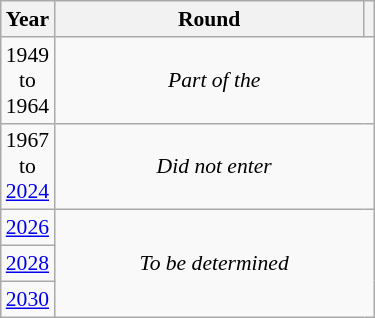<table class="wikitable" style="text-align: center; font-size:90%">
<tr>
<th>Year</th>
<th style="width:200px">Round</th>
<th></th>
</tr>
<tr>
<td>1949<br>to<br>1964</td>
<td colspan="2"><em>Part of the </em></td>
</tr>
<tr>
<td>1967<br>to<br><a href='#'>2024</a></td>
<td colspan="2"><em>Did not enter</em></td>
</tr>
<tr>
<td><a href='#'>2026</a></td>
<td colspan="2" rowspan="3"><em>To be determined</em></td>
</tr>
<tr>
<td><a href='#'>2028</a></td>
</tr>
<tr>
<td><a href='#'>2030</a></td>
</tr>
</table>
